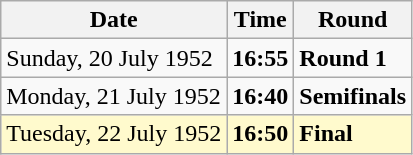<table class="wikitable">
<tr>
<th>Date</th>
<th>Time</th>
<th>Round</th>
</tr>
<tr>
<td>Sunday, 20 July 1952</td>
<td><strong>16:55</strong></td>
<td><strong>Round 1</strong></td>
</tr>
<tr>
<td>Monday, 21 July 1952</td>
<td><strong>16:40</strong></td>
<td><strong>Semifinals</strong></td>
</tr>
<tr style=background:lemonchiffon>
<td>Tuesday, 22 July 1952</td>
<td><strong>16:50</strong></td>
<td><strong>Final</strong></td>
</tr>
</table>
